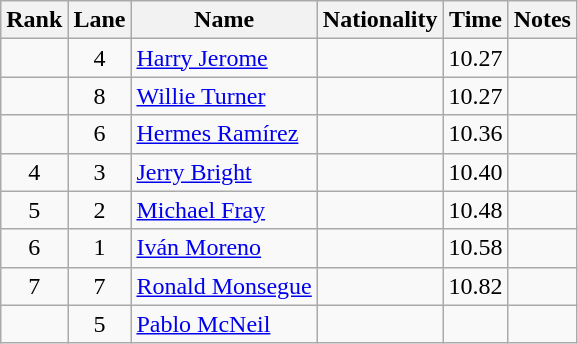<table class="wikitable sortable" style="text-align:center">
<tr>
<th>Rank</th>
<th>Lane</th>
<th>Name</th>
<th>Nationality</th>
<th>Time</th>
<th>Notes</th>
</tr>
<tr>
<td></td>
<td>4</td>
<td align=left><a href='#'>Harry Jerome</a></td>
<td align=left></td>
<td>10.27</td>
<td></td>
</tr>
<tr>
<td></td>
<td>8</td>
<td align=left><a href='#'>Willie Turner</a></td>
<td align=left></td>
<td>10.27</td>
<td></td>
</tr>
<tr>
<td></td>
<td>6</td>
<td align=left><a href='#'>Hermes Ramírez</a></td>
<td align=left></td>
<td>10.36</td>
<td></td>
</tr>
<tr>
<td>4</td>
<td>3</td>
<td align=left><a href='#'>Jerry Bright</a></td>
<td align=left></td>
<td>10.40</td>
<td></td>
</tr>
<tr>
<td>5</td>
<td>2</td>
<td align=left><a href='#'>Michael Fray</a></td>
<td align=left></td>
<td>10.48</td>
<td></td>
</tr>
<tr>
<td>6</td>
<td>1</td>
<td align=left><a href='#'>Iván Moreno</a></td>
<td align=left></td>
<td>10.58</td>
<td></td>
</tr>
<tr>
<td>7</td>
<td>7</td>
<td align=left><a href='#'>Ronald Monsegue</a></td>
<td align=left></td>
<td>10.82</td>
<td></td>
</tr>
<tr>
<td></td>
<td>5</td>
<td align=left><a href='#'>Pablo McNeil</a></td>
<td align=left></td>
<td></td>
<td></td>
</tr>
</table>
